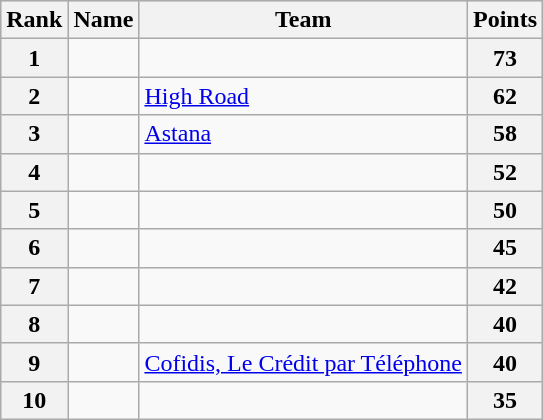<table class="wikitable">
<tr style="background:#ccccff;">
<th>Rank</th>
<th>Name</th>
<th>Team</th>
<th>Points</th>
</tr>
<tr>
<th>1</th>
<td></td>
<td></td>
<th>73</th>
</tr>
<tr>
<th>2</th>
<td></td>
<td><a href='#'>High Road</a></td>
<th>62</th>
</tr>
<tr>
<th>3</th>
<td></td>
<td><a href='#'>Astana</a></td>
<th>58</th>
</tr>
<tr>
<th>4</th>
<td><del></del></td>
<td><del></del></td>
<th>52</th>
</tr>
<tr>
<th>5</th>
<td></td>
<td></td>
<th>50</th>
</tr>
<tr>
<th>6</th>
<td></td>
<td></td>
<th>45</th>
</tr>
<tr>
<th>7</th>
<td></td>
<td></td>
<th>42</th>
</tr>
<tr>
<th>8</th>
<td></td>
<td></td>
<th>40</th>
</tr>
<tr>
<th>9</th>
<td></td>
<td><a href='#'>Cofidis, Le Crédit par Téléphone</a></td>
<th>40</th>
</tr>
<tr>
<th>10</th>
<td></td>
<td></td>
<th>35</th>
</tr>
</table>
